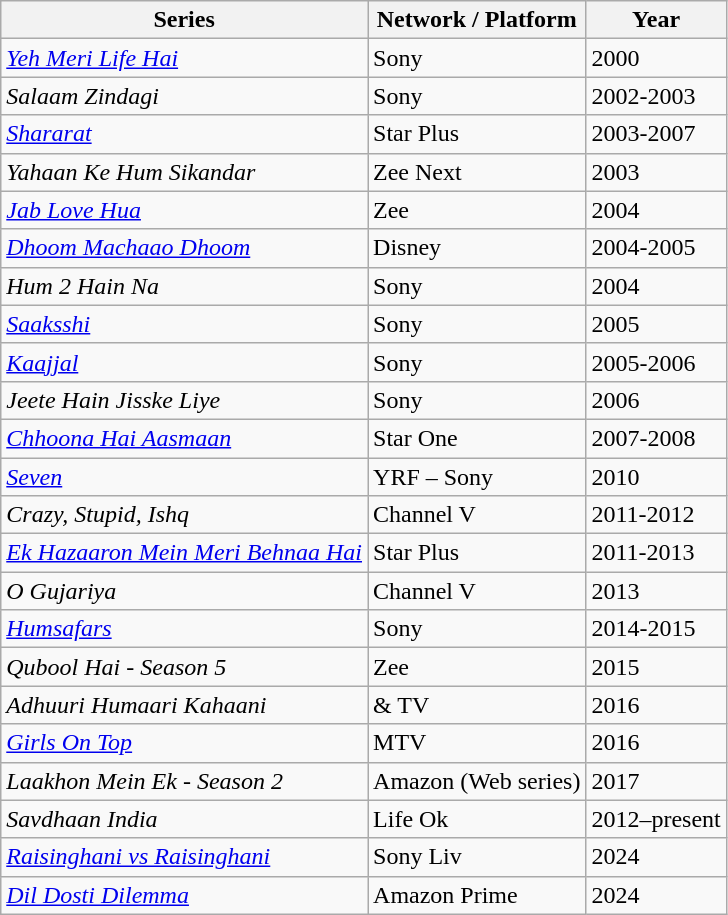<table class="wikitable">
<tr>
<th>Series</th>
<th>Network / Platform</th>
<th>Year</th>
</tr>
<tr>
<td><em><a href='#'>Yeh Meri Life Hai</a></em></td>
<td>Sony</td>
<td>2000</td>
</tr>
<tr>
<td><em>Salaam Zindagi</em></td>
<td>Sony</td>
<td>2002-2003</td>
</tr>
<tr>
<td><em><a href='#'>Shararat</a></em></td>
<td>Star Plus</td>
<td>2003-2007</td>
</tr>
<tr>
<td><em>Yahaan Ke Hum Sikandar</em></td>
<td>Zee Next</td>
<td>2003</td>
</tr>
<tr>
<td><em><a href='#'>Jab Love Hua</a></em></td>
<td>Zee</td>
<td>2004</td>
</tr>
<tr>
<td><em><a href='#'>Dhoom Machaao Dhoom</a></em></td>
<td>Disney</td>
<td>2004-2005</td>
</tr>
<tr>
<td><em>Hum 2 Hain Na</em></td>
<td>Sony</td>
<td>2004</td>
</tr>
<tr>
<td><em><a href='#'>Saaksshi</a></em></td>
<td>Sony</td>
<td>2005</td>
</tr>
<tr>
<td><em><a href='#'>Kaajjal</a></em></td>
<td>Sony</td>
<td>2005-2006</td>
</tr>
<tr>
<td><em>Jeete Hain Jisske Liye</em></td>
<td>Sony</td>
<td>2006</td>
</tr>
<tr>
<td><em><a href='#'>Chhoona Hai Aasmaan</a></em></td>
<td>Star One</td>
<td>2007-2008</td>
</tr>
<tr>
<td><em><a href='#'>Seven</a></em></td>
<td>YRF – Sony</td>
<td>2010</td>
</tr>
<tr>
<td><em>Crazy, Stupid, Ishq</em></td>
<td>Channel V</td>
<td>2011-2012</td>
</tr>
<tr>
<td><em><a href='#'>Ek Hazaaron Mein Meri Behnaa Hai</a></em></td>
<td>Star Plus</td>
<td>2011-2013</td>
</tr>
<tr>
<td><em>O Gujariya</em></td>
<td>Channel V</td>
<td>2013</td>
</tr>
<tr>
<td><em><a href='#'>Humsafars</a></em></td>
<td>Sony</td>
<td>2014-2015</td>
</tr>
<tr>
<td><em>Qubool Hai - Season 5</em></td>
<td>Zee</td>
<td>2015</td>
</tr>
<tr>
<td><em>Adhuuri Humaari Kahaani</em></td>
<td>& TV</td>
<td>2016</td>
</tr>
<tr>
<td><em><a href='#'>Girls On Top</a></em></td>
<td>MTV</td>
<td>2016</td>
</tr>
<tr>
<td><em>Laakhon Mein Ek - Season 2</em></td>
<td>Amazon (Web series)</td>
<td>2017</td>
</tr>
<tr>
<td><em>Savdhaan India</em></td>
<td>Life Ok</td>
<td>2012–present</td>
</tr>
<tr>
<td><em><a href='#'>Raisinghani vs Raisinghani</a></em></td>
<td>Sony Liv</td>
<td>2024</td>
</tr>
<tr>
<td><em><a href='#'>Dil Dosti Dilemma</a></em></td>
<td>Amazon Prime</td>
<td>2024</td>
</tr>
</table>
